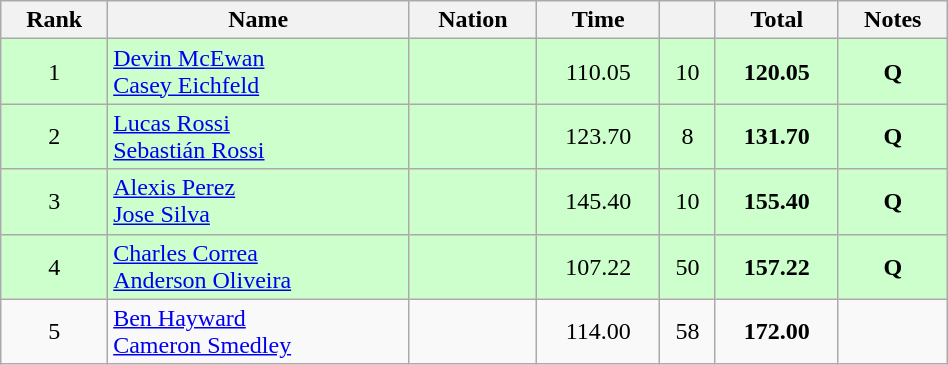<table class="wikitable" style="text-align:center" width=50%>
<tr>
<th>Rank</th>
<th>Name</th>
<th>Nation</th>
<th>Time</th>
<th></th>
<th>Total</th>
<th>Notes</th>
</tr>
<tr bgcolor=#ccffcc>
<td>1</td>
<td align=left><a href='#'>Devin McEwan</a><br><a href='#'>Casey Eichfeld</a></td>
<td align=left></td>
<td>110.05</td>
<td>10</td>
<td><strong>120.05 </strong></td>
<td><strong>Q</strong></td>
</tr>
<tr bgcolor=#ccffcc>
<td>2</td>
<td align=left><a href='#'>Lucas Rossi</a><br><a href='#'>Sebastián Rossi</a></td>
<td align=left></td>
<td>123.70</td>
<td>8</td>
<td><strong>131.70</strong></td>
<td><strong>Q</strong></td>
</tr>
<tr bgcolor=#ccffcc>
<td>3</td>
<td align=left><a href='#'>Alexis Perez</a><br><a href='#'>Jose Silva</a></td>
<td align=left></td>
<td>145.40</td>
<td>10</td>
<td><strong>155.40</strong></td>
<td><strong>Q</strong></td>
</tr>
<tr bgcolor=#ccffcc>
<td>4</td>
<td align=left><a href='#'>Charles Correa</a><br><a href='#'>Anderson Oliveira</a></td>
<td align=left></td>
<td>107.22</td>
<td>50</td>
<td><strong>157.22</strong></td>
<td><strong>Q</strong></td>
</tr>
<tr>
<td>5</td>
<td align=left><a href='#'>Ben Hayward</a><br><a href='#'>Cameron Smedley</a></td>
<td align=left></td>
<td>114.00</td>
<td>58</td>
<td><strong>172.00 </strong></td>
<td></td>
</tr>
</table>
